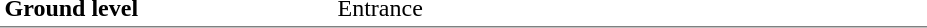<table table border=0 cellspacing=0 cellpadding=3>
<tr>
<td style="border-bottom:solid 1px gray;" width=110 rowspan=10 valign=top><strong>Ground level</strong></td>
</tr>
<tr>
<td style="border-bottom:solid 1px gray;" width=100 rowspan=2 valign=top></td>
<td style="border-bottom:solid 1px gray;" width=390 rowspan=2 valign=top>Entrance</td>
</tr>
</table>
